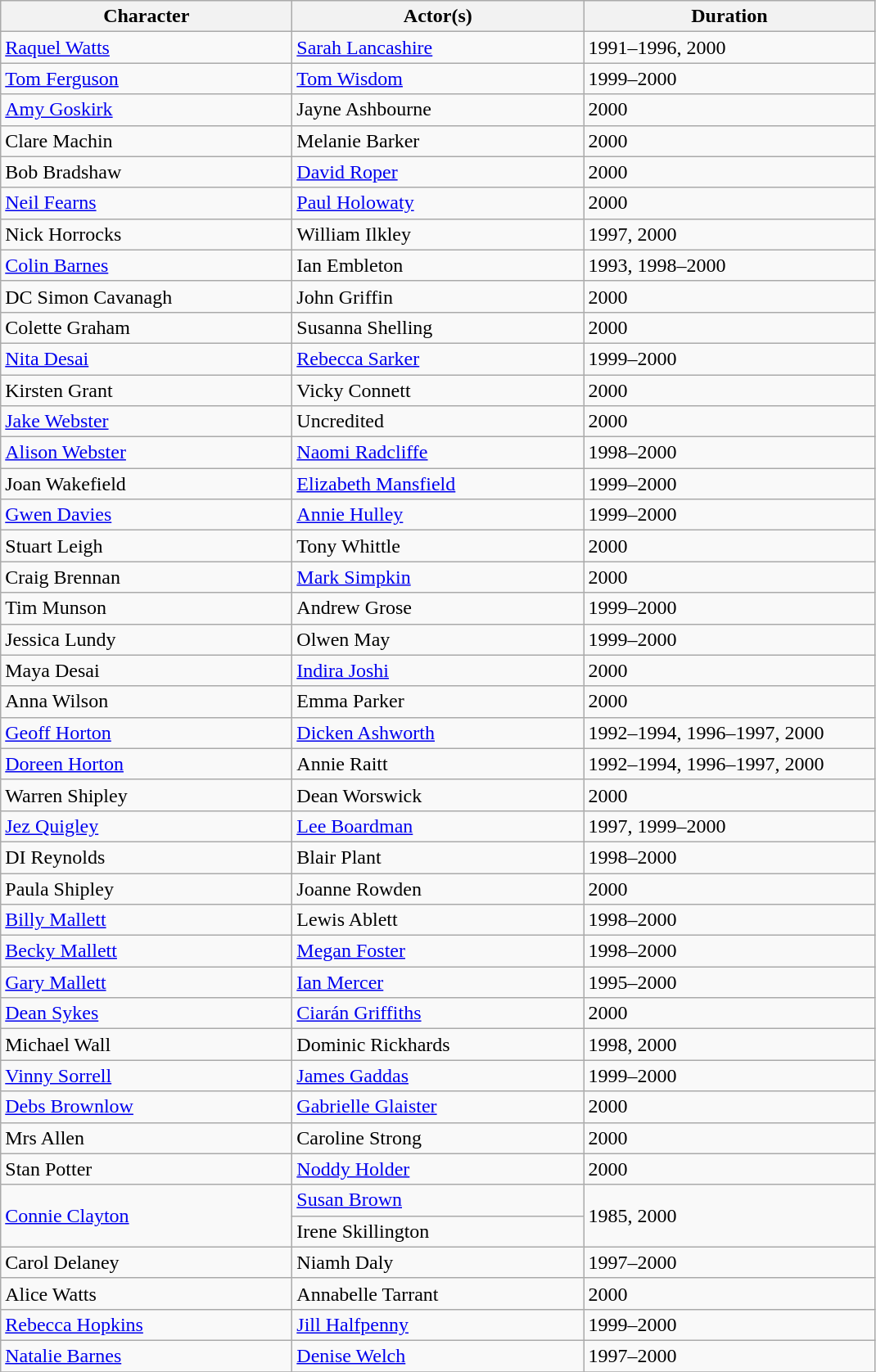<table class="wikitable">
<tr>
<th scope="col" style="width:230px;">Character</th>
<th scope="col" style="width:230px;">Actor(s)</th>
<th scope="col" style="width:230px;">Duration</th>
</tr>
<tr>
<td><a href='#'>Raquel Watts</a></td>
<td><a href='#'>Sarah Lancashire</a></td>
<td>1991–1996, 2000</td>
</tr>
<tr>
<td><a href='#'>Tom Ferguson</a></td>
<td><a href='#'>Tom Wisdom</a></td>
<td>1999–2000</td>
</tr>
<tr>
<td><a href='#'>Amy Goskirk</a></td>
<td>Jayne Ashbourne</td>
<td>2000</td>
</tr>
<tr>
<td>Clare Machin</td>
<td>Melanie Barker</td>
<td>2000</td>
</tr>
<tr>
<td>Bob Bradshaw</td>
<td><a href='#'>David Roper</a></td>
<td>2000</td>
</tr>
<tr>
<td><a href='#'>Neil Fearns</a></td>
<td><a href='#'>Paul Holowaty</a></td>
<td>2000</td>
</tr>
<tr>
<td>Nick Horrocks</td>
<td>William Ilkley</td>
<td>1997, 2000</td>
</tr>
<tr>
<td><a href='#'>Colin Barnes</a></td>
<td>Ian Embleton</td>
<td>1993, 1998–2000</td>
</tr>
<tr>
<td>DC Simon Cavanagh</td>
<td John Griffin (actor)>John Griffin</td>
<td>2000</td>
</tr>
<tr>
<td>Colette Graham</td>
<td>Susanna Shelling</td>
<td>2000</td>
</tr>
<tr>
<td><a href='#'>Nita Desai</a></td>
<td><a href='#'>Rebecca Sarker</a></td>
<td>1999–2000</td>
</tr>
<tr>
<td>Kirsten Grant</td>
<td>Vicky Connett</td>
<td>2000</td>
</tr>
<tr>
<td><a href='#'>Jake Webster</a></td>
<td>Uncredited</td>
<td>2000</td>
</tr>
<tr>
<td><a href='#'>Alison Webster</a></td>
<td><a href='#'>Naomi Radcliffe</a></td>
<td>1998–2000</td>
</tr>
<tr>
<td>Joan Wakefield</td>
<td><a href='#'>Elizabeth Mansfield</a></td>
<td>1999–2000</td>
</tr>
<tr>
<td><a href='#'>Gwen Davies</a></td>
<td><a href='#'>Annie Hulley</a></td>
<td>1999–2000</td>
</tr>
<tr>
<td>Stuart Leigh</td>
<td>Tony Whittle</td>
<td>2000</td>
</tr>
<tr>
<td>Craig Brennan</td>
<td><a href='#'>Mark Simpkin</a></td>
<td>2000</td>
</tr>
<tr>
<td>Tim Munson</td>
<td>Andrew Grose</td>
<td>1999–2000</td>
</tr>
<tr>
<td>Jessica Lundy</td>
<td>Olwen May</td>
<td>1999–2000</td>
</tr>
<tr>
<td>Maya Desai</td>
<td><a href='#'>Indira Joshi</a></td>
<td>2000</td>
</tr>
<tr>
<td>Anna Wilson</td>
<td>Emma Parker</td>
<td>2000</td>
</tr>
<tr>
<td><a href='#'>Geoff Horton</a></td>
<td><a href='#'>Dicken Ashworth</a></td>
<td>1992–1994, 1996–1997, 2000</td>
</tr>
<tr>
<td><a href='#'>Doreen Horton</a></td>
<td>Annie Raitt</td>
<td>1992–1994, 1996–1997, 2000</td>
</tr>
<tr>
<td>Warren Shipley</td>
<td>Dean Worswick</td>
<td>2000</td>
</tr>
<tr>
<td><a href='#'>Jez Quigley</a></td>
<td><a href='#'>Lee Boardman</a></td>
<td>1997, 1999–2000</td>
</tr>
<tr>
<td>DI Reynolds</td>
<td>Blair Plant</td>
<td>1998–2000</td>
</tr>
<tr>
<td>Paula Shipley</td>
<td>Joanne Rowden</td>
<td>2000</td>
</tr>
<tr>
<td><a href='#'>Billy Mallett</a></td>
<td>Lewis Ablett</td>
<td>1998–2000</td>
</tr>
<tr>
<td><a href='#'>Becky Mallett</a></td>
<td><a href='#'>Megan Foster</a></td>
<td>1998–2000</td>
</tr>
<tr>
<td><a href='#'>Gary Mallett</a></td>
<td><a href='#'>Ian Mercer</a></td>
<td>1995–2000</td>
</tr>
<tr>
<td><a href='#'>Dean Sykes</a></td>
<td><a href='#'>Ciarán Griffiths</a></td>
<td>2000</td>
</tr>
<tr>
<td>Michael Wall</td>
<td>Dominic Rickhards</td>
<td>1998, 2000</td>
</tr>
<tr>
<td><a href='#'>Vinny Sorrell</a></td>
<td><a href='#'>James Gaddas</a></td>
<td>1999–2000</td>
</tr>
<tr>
<td><a href='#'>Debs Brownlow</a></td>
<td><a href='#'>Gabrielle Glaister</a></td>
<td>2000</td>
</tr>
<tr>
<td>Mrs Allen</td>
<td>Caroline Strong</td>
<td>2000</td>
</tr>
<tr>
<td>Stan Potter</td>
<td><a href='#'>Noddy Holder</a></td>
<td>2000</td>
</tr>
<tr>
<td rowspan="2"><a href='#'>Connie Clayton</a></td>
<td><a href='#'>Susan Brown</a></td>
<td rowspan="2">1985, 2000</td>
</tr>
<tr>
<td>Irene Skillington</td>
</tr>
<tr>
<td>Carol Delaney</td>
<td>Niamh Daly</td>
<td>1997–2000</td>
</tr>
<tr>
<td>Alice Watts</td>
<td>Annabelle Tarrant</td>
<td>2000</td>
</tr>
<tr>
<td><a href='#'>Rebecca Hopkins</a></td>
<td><a href='#'>Jill Halfpenny</a></td>
<td>1999–2000</td>
</tr>
<tr>
<td><a href='#'>Natalie Barnes</a></td>
<td><a href='#'>Denise Welch</a></td>
<td>1997–2000</td>
</tr>
<tr>
</tr>
</table>
